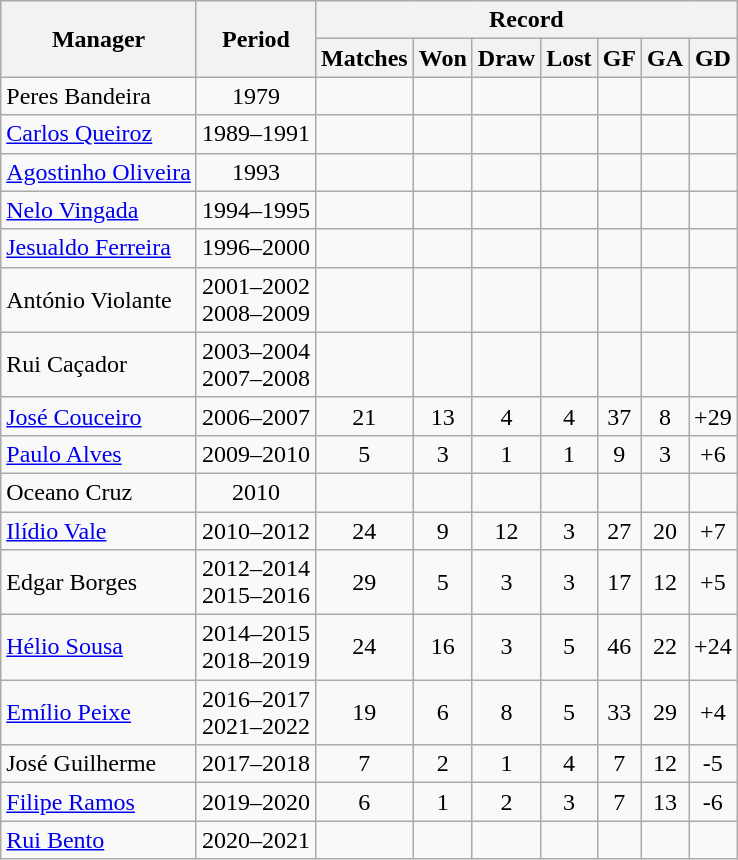<table class="wikitable" style="text-align: center">
<tr>
<th rowspan="2">Manager</th>
<th rowspan="2">Period</th>
<th colspan="8">Record</th>
</tr>
<tr>
<th>Matches</th>
<th>Won</th>
<th>Draw</th>
<th>Lost</th>
<th>GF</th>
<th>GA</th>
<th>GD</th>
</tr>
<tr>
<td align=left> Peres Bandeira</td>
<td>1979</td>
<td></td>
<td></td>
<td></td>
<td></td>
<td></td>
<td></td>
<td></td>
</tr>
<tr>
<td align=left> <a href='#'>Carlos Queiroz</a></td>
<td>1989–1991</td>
<td></td>
<td></td>
<td></td>
<td></td>
<td></td>
<td></td>
<td></td>
</tr>
<tr>
<td align=left> <a href='#'>Agostinho Oliveira</a></td>
<td>1993</td>
<td></td>
<td></td>
<td></td>
<td></td>
<td></td>
<td></td>
<td></td>
</tr>
<tr>
<td align=left> <a href='#'>Nelo Vingada</a></td>
<td>1994–1995</td>
<td></td>
<td></td>
<td></td>
<td></td>
<td></td>
<td></td>
<td></td>
</tr>
<tr>
<td align=left> <a href='#'>Jesualdo Ferreira</a></td>
<td>1996–2000</td>
<td></td>
<td></td>
<td></td>
<td></td>
<td></td>
<td></td>
<td></td>
</tr>
<tr>
<td align=left> António Violante</td>
<td>2001–2002<br>2008–2009</td>
<td></td>
<td></td>
<td></td>
<td></td>
<td></td>
<td></td>
<td></td>
</tr>
<tr>
<td align=left> Rui Caçador</td>
<td>2003–2004 <br>2007–2008</td>
<td></td>
<td></td>
<td></td>
<td></td>
<td></td>
<td></td>
<td></td>
</tr>
<tr>
<td align=left> <a href='#'>José Couceiro</a></td>
<td>2006–2007</td>
<td>21</td>
<td>13</td>
<td>4</td>
<td>4</td>
<td>37</td>
<td>8</td>
<td>+29</td>
</tr>
<tr>
<td align=left> <a href='#'>Paulo Alves</a></td>
<td>2009–2010</td>
<td>5</td>
<td>3</td>
<td>1</td>
<td>1</td>
<td>9</td>
<td>3</td>
<td>+6</td>
</tr>
<tr>
<td align=left> Oceano Cruz</td>
<td>2010</td>
<td></td>
<td></td>
<td></td>
<td></td>
<td></td>
<td></td>
<td></td>
</tr>
<tr>
<td align=left> <a href='#'>Ilídio Vale</a></td>
<td>2010–2012</td>
<td>24</td>
<td>9</td>
<td>12</td>
<td>3</td>
<td>27</td>
<td>20</td>
<td>+7</td>
</tr>
<tr>
<td align=left> Edgar Borges</td>
<td>2012–2014 <br>2015–2016</td>
<td>29</td>
<td>5</td>
<td>3</td>
<td>3</td>
<td>17</td>
<td>12</td>
<td>+5</td>
</tr>
<tr>
<td align=left> <a href='#'>Hélio Sousa</a></td>
<td>2014–2015<br> 2018–2019</td>
<td>24</td>
<td>16</td>
<td>3</td>
<td>5</td>
<td>46</td>
<td>22</td>
<td>+24</td>
</tr>
<tr>
<td align=left> <a href='#'>Emílio Peixe</a></td>
<td>2016–2017<br> 2021–2022</td>
<td>19</td>
<td>6</td>
<td>8</td>
<td>5</td>
<td>33</td>
<td>29</td>
<td>+4</td>
</tr>
<tr>
<td align=left> José Guilherme</td>
<td>2017–2018</td>
<td>7</td>
<td>2</td>
<td>1</td>
<td>4</td>
<td>7</td>
<td>12</td>
<td>-5</td>
</tr>
<tr>
<td align=left> <a href='#'>Filipe Ramos</a></td>
<td>2019–2020</td>
<td>6</td>
<td>1</td>
<td>2</td>
<td>3</td>
<td>7</td>
<td>13</td>
<td>-6</td>
</tr>
<tr>
<td align=left> <a href='#'>Rui Bento</a></td>
<td>2020–2021</td>
<td></td>
<td></td>
<td></td>
<td></td>
<td></td>
<td></td>
<td></td>
</tr>
</table>
